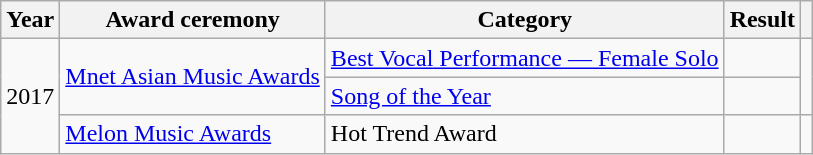<table class="wikitable sortable">
<tr>
<th scope="col">Year</th>
<th scope="col">Award ceremony</th>
<th scope="col">Category</th>
<th scope="col">Result</th>
<th scope="col" class="unsortable"></th>
</tr>
<tr>
<td rowspan="3">2017</td>
<td rowspan="2"><a href='#'>Mnet Asian Music Awards</a></td>
<td><a href='#'>Best Vocal Performance — Female Solo</a></td>
<td></td>
<td rowspan="2" align="center"></td>
</tr>
<tr>
<td><a href='#'>Song of the Year</a></td>
<td></td>
</tr>
<tr>
<td><a href='#'>Melon Music Awards</a></td>
<td>Hot Trend Award</td>
<td></td>
<td align="center"></td>
</tr>
</table>
